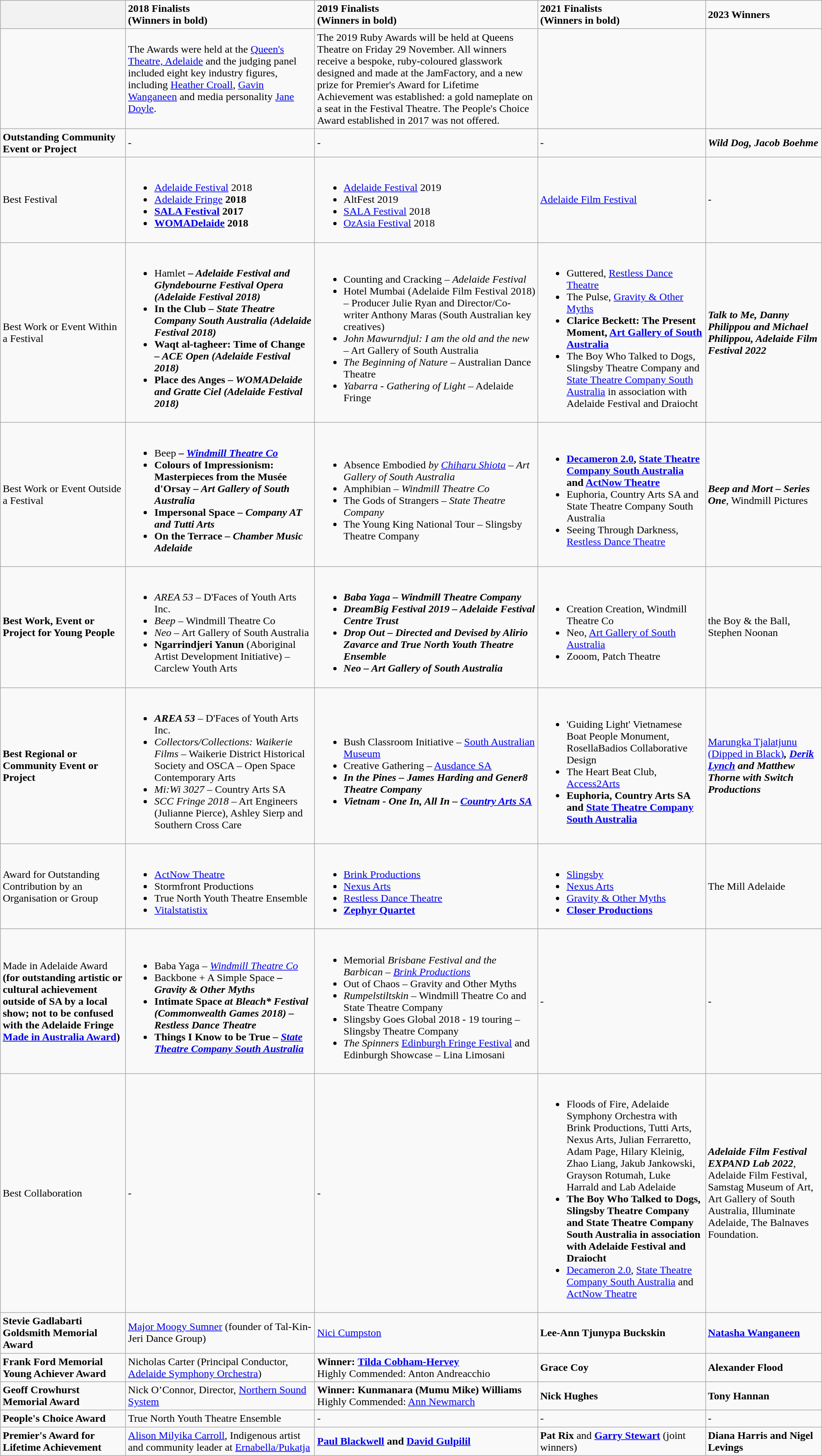<table class="wikitable">
<tr>
<th></th>
<td><strong>2018 Finalists</strong><br><strong>(Winners in bold)</strong></td>
<td><strong>2019 Finalists</strong><br><strong>(Winners in bold)</strong></td>
<td><strong>2021 Finalists</strong><br><strong>(Winners in bold)</strong></td>
<td><strong>2023 Winners</strong></td>
</tr>
<tr>
<td></td>
<td>The Awards were held at the <a href='#'>Queen's Theatre, Adelaide</a> and the judging panel included eight key industry figures, including <a href='#'>Heather Croall</a>, <a href='#'>Gavin Wanganeen</a> and media personality <a href='#'>Jane Doyle</a>.</td>
<td>The 2019 Ruby Awards will be held at Queens Theatre on Friday 29 November. All winners receive a bespoke, ruby-coloured glasswork designed and made at the JamFactory, and a new prize for Premier's Award for Lifetime Achievement was established: a gold nameplate on a seat in the Festival Theatre. The People's Choice Award established in 2017 was not offered.</td>
<td></td>
<td></td>
</tr>
<tr>
<td><strong>Outstanding Community Event or Project</strong></td>
<td>-</td>
<td>-</td>
<td>-</td>
<td><strong><em>Wild Dog<em>,<strong> Jacob Boehme</td>
</tr>
<tr>
<td></strong>Best Festival<strong></td>
<td><br><ul><li><a href='#'>Adelaide Festival</a> 2018</li><li></strong><a href='#'>Adelaide Fringe</a><strong> 2018</li><li><a href='#'>SALA Festival</a> 2017</li><li><a href='#'>WOMADelaide</a> 2018</li></ul></td>
<td><br><ul><li><a href='#'>Adelaide Festival</a> 2019</li><li>AltFest 2019</li><li><a href='#'>SALA Festival</a> 2018</li><li><a href='#'>OzAsia Festival</a> 2018</li></ul></td>
<td></strong><a href='#'>Adelaide Film Festival</a><strong></td>
<td>-</td>
</tr>
<tr>
<td></strong>Best Work or Event Within a Festival<strong></td>
<td><br><ul><li></em></strong>Hamlet<strong><em> – Adelaide Festival and Glyndebourne Festival Opera (Adelaide Festival 2018)</li><li></em>In the Club<em> – State Theatre Company South Australia (Adelaide Festival 2018)</li><li></em>Waqt al-tagheer: Time of Change<em> – ACE Open (Adelaide Festival 2018)</li><li></em>Place des Anges<em> – WOMADelaide and Gratte Ciel (Adelaide Festival 2018)</li></ul></td>
<td><br><ul><li></em>Counting and Cracking<em> – Adelaide Festival</li><li></em></strong>Hotel Mumbai</em> (Adelaide Film Festival 2018) – Producer Julie Ryan and Director/Co-writer Anthony Maras (South Australian key creatives)</strong></li><li><em>John Mawurndjul: I am the old and the new</em> – Art Gallery of South Australia</li><li><em>The Beginning of Nature</em> – Australian Dance Theatre</li><li><em>Yabarra - Gathering of Light –</em> Adelaide Fringe</li></ul></td>
<td><br><ul><li>Guttered, <a href='#'>Restless Dance Theatre</a></li><li>The Pulse, <a href='#'>Gravity & Other Myths</a></li><li><strong>Clarice Beckett: The Present Moment, <a href='#'>Art Gallery of South Australia</a></strong></li><li>The Boy Who Talked to Dogs, Slingsby Theatre Company and <a href='#'>State Theatre Company South Australia</a> in association with Adelaide Festival and Draiocht</li></ul></td>
<td><strong><em>Talk to Me<strong>,<em> Danny Philippou and Michael Philippou, Adelaide Film Festival 2022</td>
</tr>
<tr>
<td></strong>Best Work or Event Outside a Festival<strong></td>
<td><br><ul><li></em></strong>Beep<strong><em> – <a href='#'>Windmill Theatre Co</a></li><li></em>Colours of Impressionism: Masterpieces from the Musée d'Orsay<em> – Art Gallery of South Australia</li><li></em>Impersonal Space<em> – Company AT and Tutti Arts</li><li></em>On the Terrace<em> – Chamber Music Adelaide</li></ul></td>
<td><br><ul><li></em>Absence Embodied<em> by <a href='#'>Chiharu Shiota</a> – Art Gallery of South Australia</li><li></em>Amphibian<em> – Windmill Theatre Co</li><li></em>The Gods of Strangers<em> – State Theatre Company</li><li></em></strong>The Young King</em> National Tour – Slingsby Theatre Company</strong></li></ul></td>
<td><br><ul><li><strong><a href='#'>Decameron 2.0</a>, <a href='#'>State Theatre Company South Australia</a> and <a href='#'>ActNow Theatre</a></strong></li><li>Euphoria, Country Arts SA and State Theatre Company South Australia</li><li>Seeing Through Darkness, <a href='#'>Restless Dance Theatre</a></li></ul></td>
<td><strong><em>Beep and Mort – Series One</em></strong>, Windmill Pictures</td>
</tr>
<tr>
<td><strong>Best Work, Event or Project for Young People</strong></td>
<td><br><ul><li><em>AREA 53</em> – D'Faces of Youth Arts Inc.</li><li><em>Beep</em> – Windmill Theatre Co</li><li><em>Neo</em> – Art Gallery of South Australia</li><li><strong>Ngarrindjeri Yanun</strong> (Aboriginal Artist Development Initiative) – Carclew Youth Arts</li></ul></td>
<td><br><ul><li><strong><em>Baba Yaga<em> – Windmill Theatre Company<strong></li><li></em>DreamBig Festival 2019<em> – Adelaide Festival Centre Trust</li><li></em>Drop Out<em> – Directed and Devised by Alirio Zavarce and True North Youth Theatre Ensemble</li><li></em>Neo<em> – Art Gallery of South Australia</li></ul></td>
<td><br><ul><li>Creation Creation, Windmill Theatre Co</li><li>Neo, <a href='#'>Art Gallery of South Australia</a></li><li></strong>Zooom, Patch Theatre<strong></li></ul></td>
<td></em></strong>the Boy & the Ball</strong>,</em> Stephen Noonan</td>
</tr>
<tr>
<td><strong>Best Regional or Community Event or Project</strong></td>
<td><br><ul><li><strong><em>AREA 53</em></strong> – D'Faces of Youth Arts Inc.</li><li><em>Collectors/Collections: Waikerie Films</em> – Waikerie District Historical Society and OSCA – Open Space Contemporary Arts</li><li><em>Mi:Wi 3027</em> – Country Arts SA</li><li><em>SCC Fringe 2018</em> – Art Engineers (Julianne Pierce), Ashley Sierp and Southern Cross Care</li></ul></td>
<td><br><ul><li>Bush Classroom Initiative – <a href='#'>South Australian Museum</a></li><li>Creative Gathering – <a href='#'>Ausdance SA</a></li><li><strong><em>In the Pines<em> – James Harding and Gener8 Theatre Company<strong></li><li></em>Vietnam - One In, All In<em> – <a href='#'>Country Arts SA</a></li></ul></td>
<td><br><ul><li>'Guiding Light' Vietnamese Boat People Monument, RosellaBadios Collaborative Design</li><li></strong>The Heart Beat Club, <a href='#'>Access2Arts</a><strong></li><li>Euphoria, Country Arts SA and <a href='#'>State Theatre Company South Australia</a></li></ul></td>
<td></em></strong><a href='#'>Marungka Tjalatjunu (Dipped in Black)</a><strong><em>, <a href='#'>Derik Lynch</a> and Matthew Thorne with Switch Productions</td>
</tr>
<tr>
<td></strong>Award for Outstanding Contribution by an Organisation or Group<strong></td>
<td><br><ul><li><a href='#'>ActNow Theatre</a></li><li>Stormfront Productions</li><li>True North Youth Theatre Ensemble</li><li></strong><a href='#'>Vitalstatistix</a><strong></li></ul></td>
<td><br><ul><li><a href='#'>Brink Productions</a></li><li><a href='#'>Nexus Arts</a></li><li></strong><a href='#'>Restless Dance Theatre</a><strong></li><li><a href='#'>Zephyr Quartet</a></li></ul></td>
<td><br><ul><li><a href='#'>Slingsby</a></li><li><a href='#'>Nexus Arts</a></li><li></strong><a href='#'>Gravity & Other Myths</a><strong></li><li><a href='#'>Closer Productions</a></li></ul></td>
<td></strong>The Mill Adelaide<strong></td>
</tr>
<tr>
<td></strong>Made in Adelaide Award<strong> (for outstanding artistic or cultural achievement outside of SA by a local show; not to be confused with the Adelaide Fringe <a href='#'>Made in Australia Award</a>)</td>
<td><br><ul><li></em>Baba Yaga<em> – <a href='#'>Windmill Theatre Co</a></li><li></em></strong>Backbone + A Simple Space<strong><em> – Gravity & Other Myths</li><li></em>Intimate Space<em> at Bleach* Festival (Commonwealth Games 2018) – Restless Dance Theatre</li><li></em>Things I Know to be True<em> – <a href='#'>State Theatre Company South Australia</a></li></ul></td>
<td><br><ul><li></em>Memorial<em> Brisbane Festival and the Barbican – <a href='#'>Brink Productions</a></li><li></em></strong>Out of Chaos</em> – Gravity and Other Myths</strong></li><li><em>Rumpelstiltskin</em> – Windmill Theatre Co and State Theatre Company</li><li>Slingsby Goes Global 2018 - 19 touring – Slingsby Theatre Company</li><li><em>The Spinners</em> <a href='#'>Edinburgh Fringe Festival</a> and Edinburgh Showcase – Lina Limosani</li></ul></td>
<td>-</td>
<td>-</td>
</tr>
<tr>
<td>Best Collaboration</td>
<td>-</td>
<td>-</td>
<td><br><ul><li>Floods of Fire, Adelaide Symphony Orchestra with Brink Productions, Tutti Arts, Nexus Arts, Julian Ferraretto, Adam Page, Hilary Kleinig, Zhao Liang, Jakub Jankowski, Grayson Rotumah, Luke Harrald and Lab Adelaide</li><li><strong>The Boy Who Talked to Dogs, Slingsby Theatre Company and State Theatre Company South Australia in association with Adelaide Festival and Draiocht</strong></li><li><a href='#'>Decameron 2.0</a>, <a href='#'>State Theatre Company South Australia</a> and <a href='#'>ActNow Theatre</a></li></ul></td>
<td><strong><em>Adelaide Film Festival EXPAND Lab 2022</em></strong>, Adelaide Film Festival, Samstag Museum of Art, Art Gallery of South Australia, Illuminate Adelaide, The Balnaves Foundation.</td>
</tr>
<tr>
<td><strong>Stevie Gadlabarti Goldsmith Memorial Award</strong></td>
<td><a href='#'>Major Moogy Sumner</a> (founder of Tal-Kin-Jeri Dance Group)</td>
<td><a href='#'>Nici Cumpston</a></td>
<td><strong>Lee-Ann Tjunypa Buckskin</strong></td>
<td><strong><a href='#'>Natasha Wanganeen</a></strong></td>
</tr>
<tr>
<td><strong>Frank Ford Memorial Young Achiever Award</strong></td>
<td>Nicholas Carter (Principal Conductor, <a href='#'>Adelaide Symphony Orchestra</a>)</td>
<td><strong>Winner:</strong> <strong><a href='#'>Tilda Cobham-Hervey</a></strong><br>Highly Commended: Anton Andreacchio</td>
<td><strong>Grace Coy</strong></td>
<td><strong>Alexander Flood</strong></td>
</tr>
<tr>
<td><strong>Geoff Crowhurst Memorial Award</strong></td>
<td>Nick O’Connor, Director, <a href='#'>Northern Sound System</a></td>
<td><strong>Winner: Kunmanara (Mumu Mike) Williams</strong><br>Highly Commended: <a href='#'>Ann Newmarch</a></td>
<td><strong>Nick Hughes</strong></td>
<td><strong>Tony Hannan</strong></td>
</tr>
<tr>
<td><strong>People's Choice Award</strong></td>
<td>True North Youth Theatre Ensemble</td>
<td>-</td>
<td>-</td>
<td>-</td>
</tr>
<tr>
<td><strong>Premier's Award for Lifetime Achievement</strong></td>
<td><a href='#'>Alison Milyika Carroll</a>, Indigenous artist and community leader at <a href='#'>Ernabella/Pukatja</a></td>
<td><strong><a href='#'>Paul Blackwell</a> and <a href='#'>David Gulpilil</a></strong></td>
<td><strong>Pat Rix</strong> and <strong><a href='#'>Garry Stewart</a></strong> (joint winners)</td>
<td><strong>Diana Harris and Nigel Levings</strong></td>
</tr>
</table>
